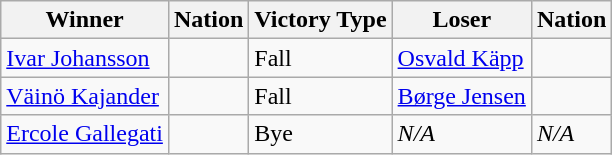<table class="wikitable sortable" style="text-align:left;">
<tr>
<th>Winner</th>
<th>Nation</th>
<th>Victory Type</th>
<th>Loser</th>
<th>Nation</th>
</tr>
<tr>
<td><a href='#'>Ivar Johansson</a></td>
<td></td>
<td>Fall</td>
<td><a href='#'>Osvald Käpp</a></td>
<td></td>
</tr>
<tr>
<td><a href='#'>Väinö Kajander</a></td>
<td></td>
<td>Fall</td>
<td><a href='#'>Børge Jensen</a></td>
<td></td>
</tr>
<tr>
<td><a href='#'>Ercole Gallegati</a></td>
<td></td>
<td>Bye</td>
<td><em>N/A</em></td>
<td><em>N/A</em></td>
</tr>
</table>
